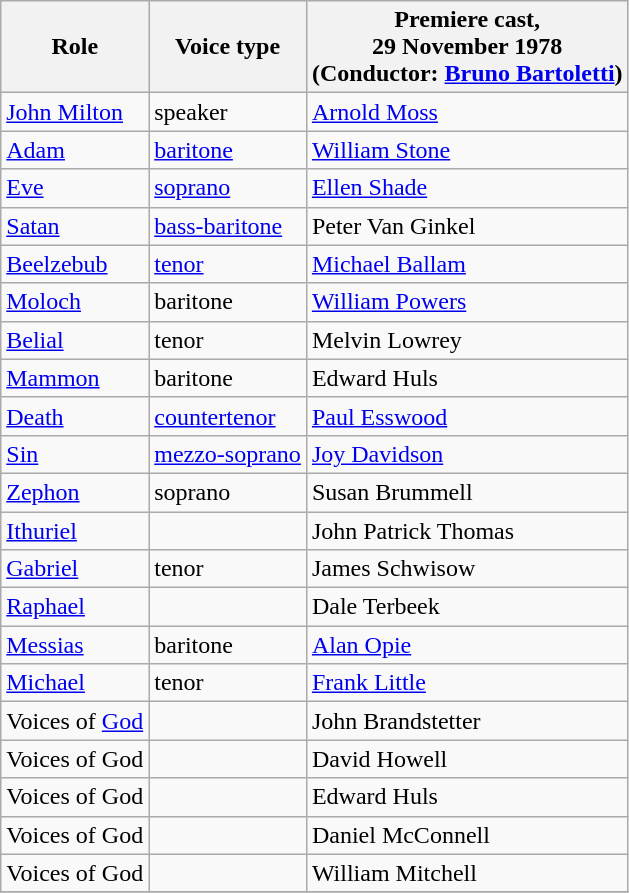<table class="wikitable" border="1">
<tr>
<th>Role</th>
<th>Voice type</th>
<th>Premiere cast, <br>29 November 1978 <br>(Conductor: <a href='#'>Bruno Bartoletti</a>)</th>
</tr>
<tr>
<td><a href='#'>John Milton</a></td>
<td>speaker</td>
<td><a href='#'>Arnold Moss</a></td>
</tr>
<tr>
<td><a href='#'>Adam</a></td>
<td><a href='#'>baritone</a></td>
<td><a href='#'>William Stone</a></td>
</tr>
<tr>
<td><a href='#'>Eve</a></td>
<td><a href='#'>soprano</a></td>
<td><a href='#'>Ellen Shade</a></td>
</tr>
<tr>
<td><a href='#'>Satan</a></td>
<td><a href='#'>bass-baritone</a></td>
<td>Peter Van Ginkel</td>
</tr>
<tr>
<td><a href='#'>Beelzebub</a></td>
<td><a href='#'>tenor</a></td>
<td><a href='#'>Michael Ballam</a></td>
</tr>
<tr>
<td><a href='#'>Moloch</a></td>
<td>baritone</td>
<td><a href='#'>William Powers</a></td>
</tr>
<tr>
<td><a href='#'>Belial</a></td>
<td>tenor</td>
<td>Melvin Lowrey</td>
</tr>
<tr>
<td><a href='#'>Mammon</a></td>
<td>baritone</td>
<td>Edward Huls</td>
</tr>
<tr>
<td><a href='#'>Death</a></td>
<td><a href='#'>countertenor</a></td>
<td><a href='#'>Paul Esswood</a></td>
</tr>
<tr>
<td><a href='#'>Sin</a></td>
<td><a href='#'>mezzo-soprano</a></td>
<td><a href='#'>Joy Davidson</a></td>
</tr>
<tr>
<td><a href='#'>Zephon</a></td>
<td>soprano</td>
<td>Susan Brummell</td>
</tr>
<tr>
<td><a href='#'>Ithuriel</a></td>
<td></td>
<td>John Patrick Thomas</td>
</tr>
<tr>
<td><a href='#'>Gabriel</a></td>
<td>tenor</td>
<td>James Schwisow</td>
</tr>
<tr>
<td><a href='#'>Raphael</a></td>
<td></td>
<td>Dale Terbeek</td>
</tr>
<tr>
<td><a href='#'>Messias</a></td>
<td>baritone</td>
<td><a href='#'>Alan Opie</a></td>
</tr>
<tr>
<td><a href='#'>Michael</a></td>
<td>tenor</td>
<td><a href='#'>Frank Little</a></td>
</tr>
<tr>
<td>Voices of <a href='#'>God</a></td>
<td></td>
<td>John Brandstetter</td>
</tr>
<tr>
<td>Voices of God</td>
<td></td>
<td>David Howell</td>
</tr>
<tr>
<td>Voices of God</td>
<td></td>
<td>Edward Huls</td>
</tr>
<tr>
<td>Voices of God</td>
<td></td>
<td>Daniel McConnell</td>
</tr>
<tr>
<td>Voices of God</td>
<td></td>
<td>William Mitchell</td>
</tr>
<tr>
</tr>
</table>
